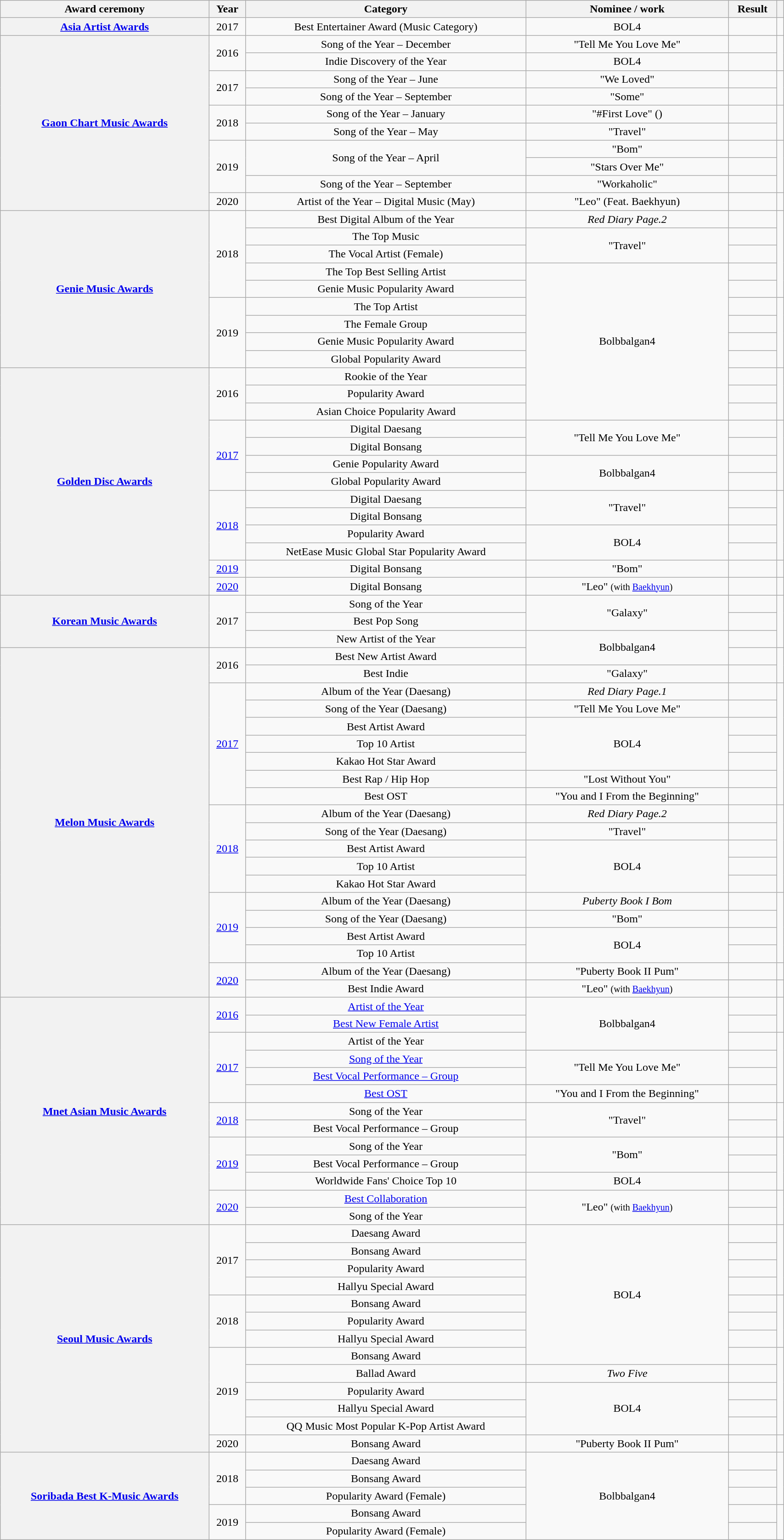<table class="wikitable sortable plainrowheaders" style="text-align:center; width:90%">
<tr>
<th scope="col">Award ceremony</th>
<th scope="col">Year</th>
<th scope="col">Category</th>
<th scope="col">Nominee / work</th>
<th scope="col">Result</th>
<th scope="col" class="unsortable"></th>
</tr>
<tr>
<th scope="row"><a href='#'>Asia Artist Awards</a></th>
<td>2017</td>
<td>Best Entertainer Award (Music Category)</td>
<td>BOL4</td>
<td></td>
<td></td>
</tr>
<tr>
<th scope="row" rowspan="10"><a href='#'>Gaon Chart Music Awards</a></th>
<td rowspan="2">2016</td>
<td>Song of the Year – December</td>
<td>"Tell Me You Love Me"</td>
<td></td>
<td rowspan="2"><br></td>
</tr>
<tr>
<td>Indie Discovery of the Year</td>
<td>BOL4</td>
<td></td>
</tr>
<tr>
<td rowspan="2">2017</td>
<td>Song of the Year – June</td>
<td>"We Loved"</td>
<td></td>
<td rowspan="2"></td>
</tr>
<tr>
<td>Song of the Year – September</td>
<td>"Some"</td>
<td></td>
</tr>
<tr>
<td rowspan="2">2018</td>
<td>Song of the Year – January</td>
<td>"#First Love" ()</td>
<td></td>
<td rowspan="2"></td>
</tr>
<tr>
<td>Song of the Year – May</td>
<td>"Travel"</td>
<td></td>
</tr>
<tr>
<td rowspan="3">2019</td>
<td rowspan="2">Song of the Year – April</td>
<td>"Bom"</td>
<td></td>
<td rowspan="3"></td>
</tr>
<tr>
<td>"Stars Over Me"</td>
<td></td>
</tr>
<tr>
<td>Song of the Year – September</td>
<td>"Workaholic"</td>
<td></td>
</tr>
<tr>
<td>2020</td>
<td>Artist of the Year – Digital Music (May)</td>
<td>"Leo" (Feat. Baekhyun)</td>
<td></td>
<td></td>
</tr>
<tr>
<th scope="row" rowspan="9"><a href='#'>Genie Music Awards</a></th>
<td rowspan="5">2018</td>
<td>Best Digital Album of the Year</td>
<td><em>Red Diary Page.2</em></td>
<td></td>
<td rowspan="5"></td>
</tr>
<tr>
<td>The Top Music</td>
<td rowspan="2">"Travel"</td>
<td></td>
</tr>
<tr>
<td>The Vocal Artist (Female)</td>
<td></td>
</tr>
<tr>
<td>The Top Best Selling Artist</td>
<td rowspan="9">Bolbbalgan4</td>
<td></td>
</tr>
<tr>
<td>Genie Music Popularity Award</td>
<td></td>
</tr>
<tr>
<td rowspan="4">2019</td>
<td>The Top Artist</td>
<td></td>
<td rowspan="4"></td>
</tr>
<tr>
<td>The Female Group</td>
<td></td>
</tr>
<tr>
<td>Genie Music Popularity Award</td>
<td></td>
</tr>
<tr>
<td>Global Popularity Award</td>
<td></td>
</tr>
<tr>
<th scope="row" rowspan="13"><a href='#'>Golden Disc Awards</a></th>
<td rowspan="3">2016</td>
<td>Rookie of the Year</td>
<td></td>
<td rowspan="3"></td>
</tr>
<tr>
<td>Popularity Award</td>
<td></td>
</tr>
<tr>
<td>Asian Choice Popularity Award</td>
<td></td>
</tr>
<tr>
<td rowspan="4"><a href='#'>2017</a></td>
<td>Digital Daesang</td>
<td rowspan="2">"Tell Me You Love Me"</td>
<td></td>
<td rowspan="4"></td>
</tr>
<tr>
<td>Digital Bonsang</td>
<td></td>
</tr>
<tr>
<td>Genie Popularity Award</td>
<td rowspan="2">Bolbbalgan4</td>
<td></td>
</tr>
<tr>
<td>Global Popularity Award</td>
<td></td>
</tr>
<tr>
<td rowspan="4"><a href='#'>2018</a></td>
<td>Digital Daesang</td>
<td rowspan="2">"Travel"</td>
<td></td>
<td rowspan="4"></td>
</tr>
<tr>
<td>Digital Bonsang</td>
<td></td>
</tr>
<tr>
<td>Popularity Award</td>
<td rowspan="2">BOL4</td>
<td></td>
</tr>
<tr>
<td>NetEase Music Global Star Popularity Award</td>
<td></td>
</tr>
<tr>
<td><a href='#'>2019</a></td>
<td>Digital Bonsang</td>
<td>"Bom"</td>
<td></td>
<td></td>
</tr>
<tr>
<td><a href='#'>2020</a></td>
<td>Digital Bonsang</td>
<td>"Leo" <small>(with <a href='#'>Baekhyun</a>)</small></td>
<td></td>
<td></td>
</tr>
<tr>
<th scope="row" rowspan="3"><a href='#'>Korean Music Awards</a></th>
<td rowspan="3">2017</td>
<td>Song of the Year</td>
<td rowspan="2">"Galaxy"</td>
<td></td>
<td rowspan="3"><br></td>
</tr>
<tr>
<td>Best Pop Song</td>
<td></td>
</tr>
<tr>
<td>New Artist of the Year</td>
<td rowspan="2">Bolbbalgan4</td>
<td></td>
</tr>
<tr>
<th scope="row" rowspan="20"><a href='#'>Melon Music Awards</a></th>
<td rowspan="2">2016</td>
<td>Best New Artist Award</td>
<td></td>
<td rowspan="2"></td>
</tr>
<tr>
<td>Best Indie</td>
<td>"Galaxy"</td>
<td></td>
</tr>
<tr>
<td rowspan="7"><a href='#'>2017</a></td>
<td>Album of the Year (Daesang)</td>
<td><em>Red Diary Page.1</em></td>
<td></td>
<td rowspan="7"></td>
</tr>
<tr>
<td>Song of the Year (Daesang)</td>
<td>"Tell Me You Love Me"</td>
<td></td>
</tr>
<tr>
<td>Best Artist Award</td>
<td rowspan="3">BOL4</td>
<td></td>
</tr>
<tr>
<td>Top 10 Artist</td>
<td></td>
</tr>
<tr>
<td>Kakao Hot Star Award</td>
<td></td>
</tr>
<tr>
<td>Best Rap / Hip Hop</td>
<td>"Lost Without You" </td>
<td></td>
</tr>
<tr>
<td>Best OST</td>
<td>"You and I From the Beginning"</td>
<td></td>
</tr>
<tr>
<td rowspan="5"><a href='#'>2018</a></td>
<td>Album of the Year (Daesang)</td>
<td><em>Red Diary Page.2</em></td>
<td></td>
<td rowspan="5"></td>
</tr>
<tr>
<td>Song of the Year (Daesang)</td>
<td>"Travel"</td>
<td></td>
</tr>
<tr>
<td>Best Artist Award</td>
<td rowspan="3">BOL4</td>
<td></td>
</tr>
<tr>
<td>Top 10 Artist</td>
<td></td>
</tr>
<tr>
<td>Kakao Hot Star Award</td>
<td></td>
</tr>
<tr>
<td rowspan="4"><a href='#'>2019</a></td>
<td>Album of the Year (Daesang)</td>
<td><em>Puberty Book I Bom</em></td>
<td></td>
<td rowspan="4"></td>
</tr>
<tr>
<td>Song of the Year (Daesang)</td>
<td>"Bom"</td>
<td></td>
</tr>
<tr>
<td>Best Artist Award</td>
<td rowspan="2">BOL4</td>
<td></td>
</tr>
<tr>
<td>Top 10 Artist</td>
<td></td>
</tr>
<tr>
<td rowspan="2"><a href='#'>2020</a></td>
<td>Album of the Year (Daesang)</td>
<td>"Puberty Book II Pum"</td>
<td></td>
<td></td>
</tr>
<tr>
<td>Best Indie Award</td>
<td>"Leo" <small>(with <a href='#'>Baekhyun</a>)</small></td>
<td></td>
<td></td>
</tr>
<tr>
<th scope="row" rowspan="13"><a href='#'>Mnet Asian Music Awards</a></th>
<td rowspan="2"><a href='#'>2016</a></td>
<td><a href='#'>Artist of the Year</a></td>
<td rowspan="3">Bolbbalgan4</td>
<td></td>
<td rowspan="2"></td>
</tr>
<tr>
<td><a href='#'>Best New Female Artist</a></td>
<td></td>
</tr>
<tr>
<td rowspan="4"><a href='#'>2017</a></td>
<td>Artist of the Year</td>
<td></td>
<td rowspan="4"></td>
</tr>
<tr>
<td><a href='#'>Song of the Year</a></td>
<td rowspan="2">"Tell Me You Love Me"</td>
<td></td>
</tr>
<tr>
<td><a href='#'>Best Vocal Performance – Group</a></td>
<td></td>
</tr>
<tr>
<td><a href='#'>Best OST</a></td>
<td>"You and I From the Beginning"</td>
<td></td>
</tr>
<tr>
<td rowspan="2"><a href='#'>2018</a></td>
<td>Song of the Year</td>
<td rowspan="2">"Travel"</td>
<td></td>
<td rowspan="2"><br></td>
</tr>
<tr>
<td>Best Vocal Performance – Group</td>
<td></td>
</tr>
<tr>
<td rowspan="3"><a href='#'>2019</a></td>
<td>Song of the Year</td>
<td rowspan="2">"Bom"</td>
<td></td>
<td rowspan="3"></td>
</tr>
<tr>
<td>Best Vocal Performance – Group</td>
<td></td>
</tr>
<tr>
<td>Worldwide Fans' Choice Top 10</td>
<td>BOL4</td>
<td></td>
</tr>
<tr>
<td rowspan="2"><a href='#'>2020</a></td>
<td><a href='#'>Best Collaboration</a></td>
<td rowspan="2">"Leo" <small>(with <a href='#'>Baekhyun</a>)</small></td>
<td></td>
<td rowspan="2" align="center"></td>
</tr>
<tr>
<td>Song of the Year</td>
<td></td>
</tr>
<tr>
<th scope="row" rowspan="13"><a href='#'>Seoul Music Awards</a></th>
<td rowspan="4">2017</td>
<td>Daesang Award</td>
<td rowspan="8">BOL4</td>
<td></td>
<td rowspan="4"></td>
</tr>
<tr>
<td>Bonsang Award</td>
<td></td>
</tr>
<tr>
<td>Popularity Award</td>
<td></td>
</tr>
<tr>
<td>Hallyu Special Award</td>
<td></td>
</tr>
<tr>
<td rowspan="3">2018</td>
<td>Bonsang Award</td>
<td></td>
<td rowspan="3"></td>
</tr>
<tr>
<td>Popularity Award</td>
<td></td>
</tr>
<tr>
<td>Hallyu Special Award</td>
<td></td>
</tr>
<tr>
<td rowspan="5">2019</td>
<td>Bonsang Award</td>
<td></td>
<td rowspan="5"><br></td>
</tr>
<tr>
<td>Ballad Award</td>
<td><em>Two Five</em></td>
<td></td>
</tr>
<tr>
<td>Popularity Award</td>
<td rowspan="3">BOL4</td>
<td></td>
</tr>
<tr>
<td>Hallyu Special Award</td>
<td></td>
</tr>
<tr>
<td>QQ Music Most Popular K-Pop Artist Award</td>
<td></td>
</tr>
<tr>
<td>2020</td>
<td>Bonsang Award</td>
<td>"Puberty Book II Pum"</td>
<td></td>
<td></td>
</tr>
<tr>
<th scope="row" rowspan="5"><a href='#'>Soribada Best K-Music Awards</a></th>
<td rowspan="3">2018</td>
<td>Daesang Award</td>
<td rowspan="5">Bolbbalgan4</td>
<td></td>
<td rowspan="3"></td>
</tr>
<tr>
<td>Bonsang Award</td>
<td></td>
</tr>
<tr>
<td>Popularity Award (Female)</td>
<td></td>
</tr>
<tr>
<td rowspan="2">2019</td>
<td>Bonsang Award</td>
<td></td>
<td rowspan="2"></td>
</tr>
<tr>
<td>Popularity Award (Female)</td>
<td></td>
</tr>
</table>
